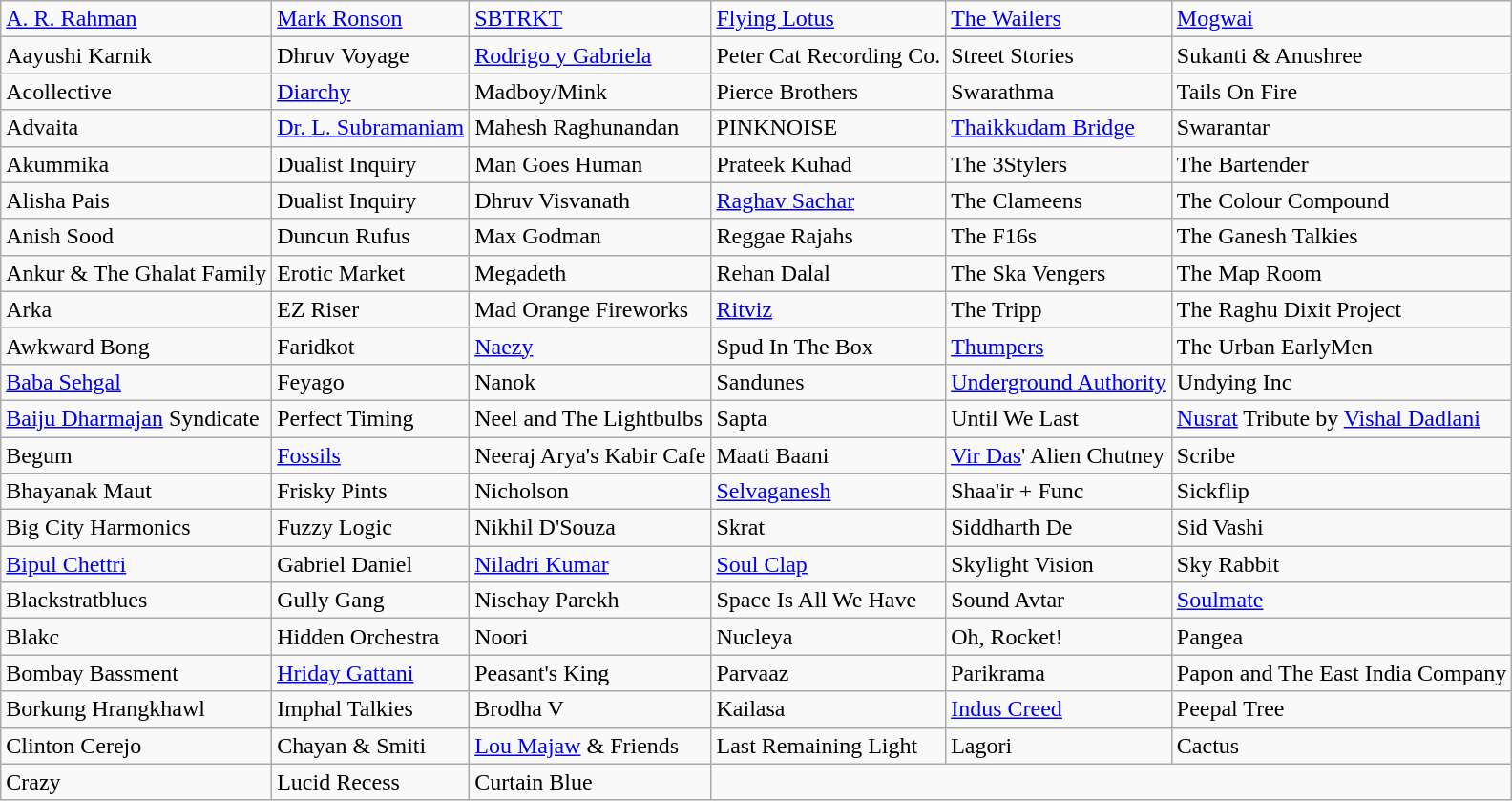<table class="wikitable mw-collapsible mw-collapsed">
<tr>
<td><a href='#'>A. R. Rahman</a></td>
<td><a href='#'>Mark Ronson</a></td>
<td><a href='#'>SBTRKT</a></td>
<td><a href='#'>Flying Lotus</a></td>
<td><a href='#'>The Wailers</a></td>
<td><a href='#'>Mogwai</a></td>
</tr>
<tr>
<td>Aayushi Karnik</td>
<td>Dhruv Voyage</td>
<td><a href='#'>Rodrigo y Gabriela</a></td>
<td>Peter Cat Recording Co.</td>
<td>Street Stories</td>
<td>Sukanti & Anushree</td>
</tr>
<tr>
<td>Acollective</td>
<td><a href='#'>Diarchy</a></td>
<td>Madboy/Mink</td>
<td>Pierce Brothers</td>
<td>Swarathma</td>
<td>Tails On Fire</td>
</tr>
<tr>
<td>Advaita</td>
<td><a href='#'>Dr. L. Subramaniam</a></td>
<td>Mahesh Raghunandan</td>
<td>PINKNOISE</td>
<td><a href='#'>Thaikkudam Bridge</a></td>
<td>Swarantar</td>
</tr>
<tr>
<td>Akummika</td>
<td>Dualist Inquiry</td>
<td>Man Goes Human</td>
<td>Prateek Kuhad</td>
<td>The 3Stylers</td>
<td>The Bartender</td>
</tr>
<tr>
<td>Alisha Pais</td>
<td>Dualist Inquiry</td>
<td>Dhruv Visvanath</td>
<td><a href='#'>Raghav Sachar</a></td>
<td>The Clameens</td>
<td>The Colour Compound</td>
</tr>
<tr>
<td>Anish Sood</td>
<td>Duncun Rufus</td>
<td>Max Godman</td>
<td>Reggae Rajahs</td>
<td>The F16s</td>
<td>The Ganesh Talkies</td>
</tr>
<tr>
<td>Ankur & The Ghalat Family</td>
<td>Erotic Market</td>
<td>Megadeth</td>
<td>Rehan Dalal</td>
<td>The Ska Vengers</td>
<td>The Map Room</td>
</tr>
<tr>
<td>Arka</td>
<td>EZ Riser</td>
<td>Mad Orange Fireworks</td>
<td><a href='#'>Ritviz</a></td>
<td>The Tripp</td>
<td>The Raghu Dixit Project</td>
</tr>
<tr>
<td>Awkward Bong</td>
<td>Faridkot</td>
<td><a href='#'>Naezy</a></td>
<td>Spud In The Box</td>
<td><a href='#'>Thumpers</a></td>
<td>The Urban EarlyMen</td>
</tr>
<tr>
<td><a href='#'>Baba Sehgal</a></td>
<td>Feyago</td>
<td>Nanok</td>
<td>Sandunes</td>
<td><a href='#'>Underground Authority</a></td>
<td>Undying Inc</td>
</tr>
<tr>
<td><a href='#'>Baiju Dharmajan</a> Syndicate</td>
<td>Perfect Timing</td>
<td>Neel and The Lightbulbs</td>
<td>Sapta</td>
<td>Until We Last</td>
<td><a href='#'>Nusrat</a> Tribute by <a href='#'>Vishal Dadlani</a></td>
</tr>
<tr>
<td>Begum</td>
<td><a href='#'>Fossils</a></td>
<td>Neeraj Arya's Kabir Cafe</td>
<td>Maati Baani</td>
<td><a href='#'>Vir Das</a>' Alien Chutney</td>
<td>Scribe</td>
</tr>
<tr>
<td>Bhayanak Maut</td>
<td>Frisky Pints</td>
<td>Nicholson</td>
<td><a href='#'>Selvaganesh</a></td>
<td>Shaa'ir + Func</td>
<td>Sickflip</td>
</tr>
<tr>
<td>Big City Harmonics</td>
<td>Fuzzy Logic</td>
<td>Nikhil D'Souza</td>
<td>Skrat</td>
<td>Siddharth De</td>
<td>Sid Vashi</td>
</tr>
<tr>
<td><a href='#'>Bipul Chettri</a></td>
<td>Gabriel Daniel</td>
<td><a href='#'>Niladri Kumar</a></td>
<td><a href='#'>Soul Clap</a></td>
<td>Skylight Vision</td>
<td>Sky Rabbit</td>
</tr>
<tr>
<td>Blackstratblues</td>
<td>Gully Gang</td>
<td>Nischay Parekh</td>
<td>Space Is All We Have</td>
<td>Sound Avtar</td>
<td><a href='#'>Soulmate</a></td>
</tr>
<tr>
<td>Blakc</td>
<td>Hidden Orchestra</td>
<td>Noori</td>
<td>Nucleya</td>
<td>Oh, Rocket!</td>
<td>Pangea</td>
</tr>
<tr>
<td>Bombay Bassment</td>
<td><a href='#'>Hriday Gattani</a></td>
<td>Peasant's King</td>
<td>Parvaaz</td>
<td>Parikrama</td>
<td>Papon and The East India Company</td>
</tr>
<tr>
<td>Borkung Hrangkhawl</td>
<td>Imphal Talkies</td>
<td>Brodha V</td>
<td>Kailasa</td>
<td><a href='#'>Indus Creed</a></td>
<td>Peepal Tree</td>
</tr>
<tr>
<td>Clinton Cerejo</td>
<td>Chayan & Smiti</td>
<td><a href='#'>Lou Majaw</a> & Friends</td>
<td>Last Remaining Light</td>
<td>Lagori</td>
<td>Cactus</td>
</tr>
<tr>
<td>Crazy</td>
<td>Lucid Recess</td>
<td>Curtain Blue</td>
<td colspan="3"></td>
</tr>
</table>
